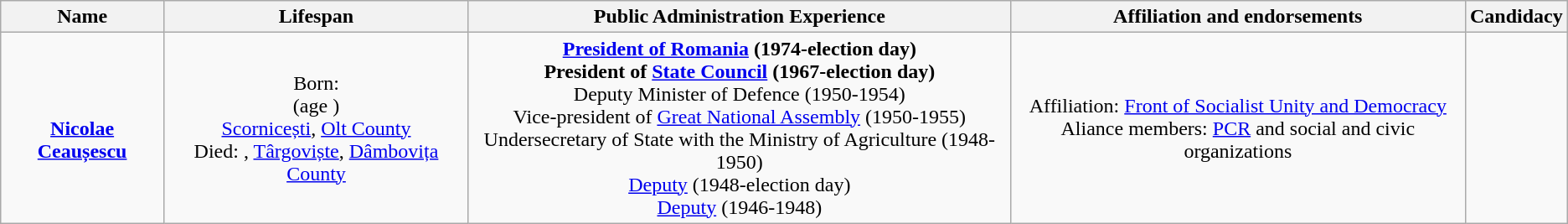<table class="wikitable sortable"  style="text-align:center;">
<tr>
<th>Name</th>
<th>Lifespan</th>
<th class="unsortable">Public Administration Experience</th>
<th>Affiliation and endorsements</th>
<th>Candidacy <br> </th>
</tr>
<tr>
<td><br><strong><a href='#'>Nicolae Ceaușescu</a></strong></td>
<td>Born: <br>(age )<br><a href='#'>Scornicești</a>, <a href='#'>Olt County</a><br>Died: , <a href='#'>Târgoviște</a>, <a href='#'>Dâmbovița County</a></td>
<td><strong><a href='#'>President of Romania</a> (1974-election day)</strong><br><strong>President of <a href='#'>State Council</a> (1967-election day)</strong><br>Deputy Minister of Defence (1950-1954)<br>Vice-president of <a href='#'>Great National Assembly</a> (1950-1955)<br>Undersecretary of State with the Ministry of Agriculture (1948-1950)<br><a href='#'>Deputy</a> (1948-election day)<br><a href='#'>Deputy</a> (1946-1948)</td>
<td>Affiliation: <a href='#'>Front of Socialist Unity and Democracy</a><br>Aliance members: <a href='#'>PCR</a> and social and civic organizations</td>
<td></td>
</tr>
</table>
